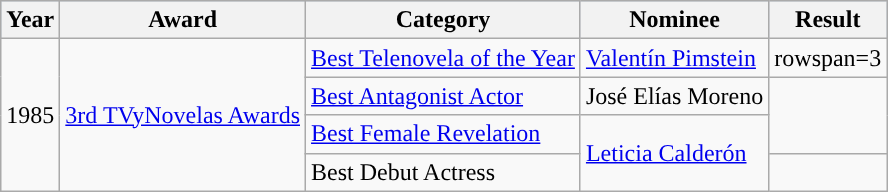<table class="wikitable">
<tr style="background:#b0c4de;">
<th>Year</th>
<th>Award</th>
<th>Category</th>
<th>Nominee</th>
<th>Result</th>
</tr>
<tr>
<td rowspan=4>1985</td>
<td rowspan=4><a href='#'>3rd TVyNovelas Awards</a></td>
<td><a href='#'>Best Telenovela of the Year</a></td>
<td><a href='#'>Valentín Pimstein</a></td>
<td>rowspan=3 </td>
</tr>
<tr>
<td><a href='#'>Best Antagonist Actor</a></td>
<td>José Elías Moreno</td>
</tr>
<tr>
<td><a href='#'>Best Female Revelation</a></td>
<td rowspan=2><a href='#'>Leticia Calderón</a></td>
</tr>
<tr>
<td>Best Debut Actress</td>
<td></td>
</tr>
</table>
